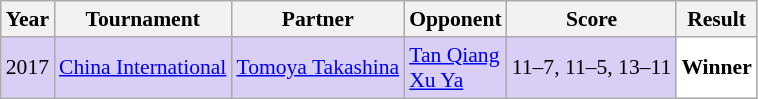<table class="sortable wikitable" style="font-size: 90%;">
<tr>
<th>Year</th>
<th>Tournament</th>
<th>Partner</th>
<th>Opponent</th>
<th>Score</th>
<th>Result</th>
</tr>
<tr style="background:#D8CEF6">
<td align="center">2017</td>
<td align="left"><a href='#'>China International</a></td>
<td align="left"> <a href='#'>Tomoya Takashina</a></td>
<td align="left"> <a href='#'>Tan Qiang</a><br> <a href='#'>Xu Ya</a></td>
<td align="left">11–7, 11–5, 13–11</td>
<td style="text-align:left; background:white"> <strong>Winner</strong></td>
</tr>
</table>
